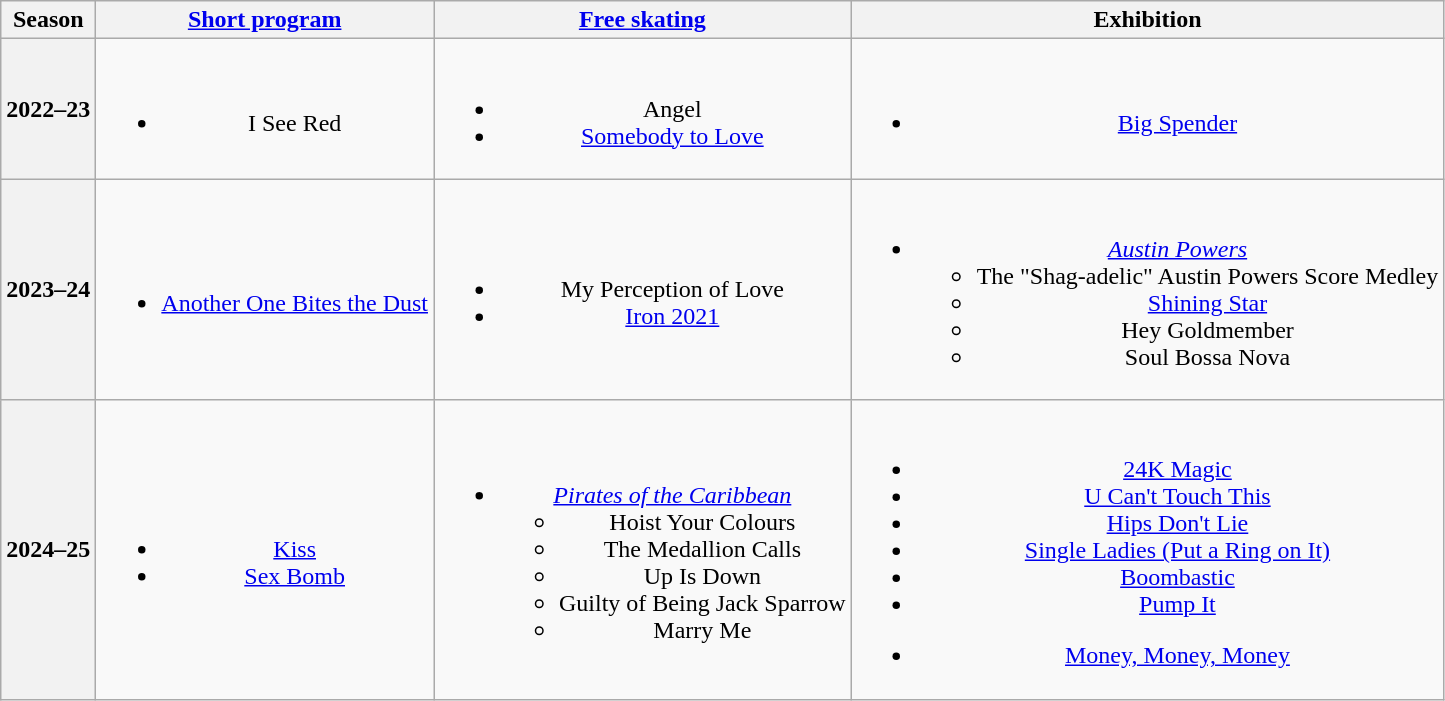<table class=wikitable style=text-align:center>
<tr>
<th>Season</th>
<th><a href='#'>Short program</a></th>
<th><a href='#'>Free skating</a></th>
<th>Exhibition</th>
</tr>
<tr>
<th>2022–23 <br> </th>
<td><br><ul><li>I See Red <br></li></ul></td>
<td><br><ul><li>Angel <br> </li><li><a href='#'>Somebody to Love</a> <br></li></ul></td>
<td><br><ul><li><a href='#'>Big Spender</a> <br> </li></ul></td>
</tr>
<tr>
<th>2023–24 <br> </th>
<td><br><ul><li><a href='#'>Another One Bites the Dust</a> <br> </li></ul></td>
<td><br><ul><li>My Perception of Love <br> </li><li><a href='#'>Iron 2021</a> <br> </li></ul></td>
<td><br><ul><li><em><a href='#'>Austin Powers</a></em><ul><li>The "Shag-adelic" Austin Powers Score Medley <br></li><li><a href='#'>Shining Star</a> <br></li><li>Hey Goldmember <br></li><li>Soul Bossa Nova <br></li></ul></li></ul></td>
</tr>
<tr>
<th>2024–25 <br> </th>
<td><br><ul><li><a href='#'>Kiss</a> <br></li><li><a href='#'>Sex Bomb</a> <br> </li></ul></td>
<td><br><ul><li><em><a href='#'>Pirates of the Caribbean</a></em><ul><li>Hoist Your Colours</li><li>The Medallion Calls</li><li>Up Is Down</li><li>Guilty of Being Jack Sparrow</li><li>Marry Me <br> </li></ul></li></ul></td>
<td><br><ul><li><a href='#'>24K Magic</a> <br></li><li><a href='#'>U Can't Touch This</a> <br></li><li><a href='#'>Hips Don't Lie</a> <br> </li><li><a href='#'>Single Ladies (Put a Ring on It)</a> <br> </li><li><a href='#'>Boombastic</a> <br> </li><li><a href='#'>Pump It</a> <br> </li></ul><ul><li><a href='#'>Money, Money, Money</a> <br></li></ul></td>
</tr>
</table>
